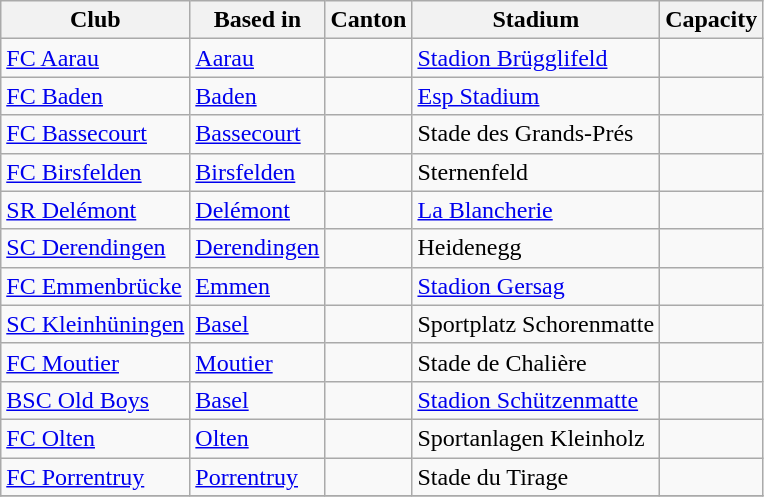<table class="wikitable">
<tr>
<th>Club</th>
<th>Based in</th>
<th>Canton</th>
<th>Stadium</th>
<th>Capacity</th>
</tr>
<tr>
<td><a href='#'>FC Aarau</a></td>
<td><a href='#'>Aarau</a></td>
<td></td>
<td><a href='#'>Stadion Brügglifeld</a></td>
<td></td>
</tr>
<tr>
<td><a href='#'>FC Baden</a></td>
<td><a href='#'>Baden</a></td>
<td></td>
<td><a href='#'>Esp Stadium</a></td>
<td></td>
</tr>
<tr>
<td><a href='#'>FC Bassecourt</a></td>
<td><a href='#'>Bassecourt</a></td>
<td></td>
<td>Stade des Grands-Prés</td>
<td></td>
</tr>
<tr>
<td><a href='#'>FC Birsfelden</a></td>
<td><a href='#'>Birsfelden</a></td>
<td></td>
<td>Sternenfeld</td>
<td></td>
</tr>
<tr>
<td><a href='#'>SR Delémont</a></td>
<td><a href='#'>Delémont</a></td>
<td></td>
<td><a href='#'>La Blancherie</a></td>
<td></td>
</tr>
<tr>
<td><a href='#'>SC Derendingen</a></td>
<td><a href='#'>Derendingen</a></td>
<td></td>
<td>Heidenegg</td>
<td></td>
</tr>
<tr>
<td><a href='#'>FC Emmenbrücke</a></td>
<td><a href='#'>Emmen</a></td>
<td></td>
<td><a href='#'>Stadion Gersag</a></td>
<td></td>
</tr>
<tr>
<td><a href='#'>SC Kleinhüningen</a></td>
<td><a href='#'>Basel</a></td>
<td></td>
<td>Sportplatz Schorenmatte</td>
<td></td>
</tr>
<tr>
<td><a href='#'>FC Moutier</a></td>
<td><a href='#'>Moutier</a></td>
<td></td>
<td>Stade de Chalière</td>
<td></td>
</tr>
<tr>
<td><a href='#'>BSC Old Boys</a></td>
<td><a href='#'>Basel</a></td>
<td></td>
<td><a href='#'>Stadion Schützenmatte</a></td>
<td></td>
</tr>
<tr>
<td><a href='#'>FC Olten</a></td>
<td><a href='#'>Olten</a></td>
<td></td>
<td>Sportanlagen Kleinholz</td>
<td></td>
</tr>
<tr>
<td><a href='#'>FC Porrentruy</a></td>
<td><a href='#'>Porrentruy</a></td>
<td></td>
<td>Stade du Tirage</td>
<td></td>
</tr>
<tr>
</tr>
</table>
